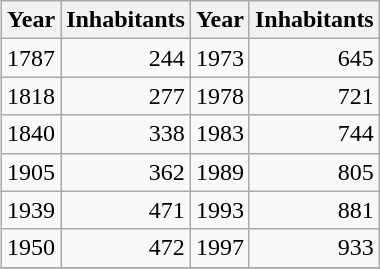<table class="wikitable" | align="right">
<tr>
<th>Year</th>
<th>Inhabitants</th>
<th>Year</th>
<th>Inhabitants</th>
</tr>
<tr>
<td>1787</td>
<td align="right">244</td>
<td>1973</td>
<td align="right">645</td>
</tr>
<tr>
<td>1818</td>
<td align="right">277</td>
<td>1978</td>
<td align="right">721</td>
</tr>
<tr>
<td>1840</td>
<td align="right">338</td>
<td>1983</td>
<td align="right">744</td>
</tr>
<tr>
<td>1905</td>
<td align="right">362</td>
<td>1989</td>
<td align="right">805</td>
</tr>
<tr>
<td>1939</td>
<td align="right">471</td>
<td>1993</td>
<td align="right">881</td>
</tr>
<tr>
<td>1950</td>
<td align="right">472</td>
<td>1997</td>
<td align="right">933</td>
</tr>
<tr>
</tr>
</table>
